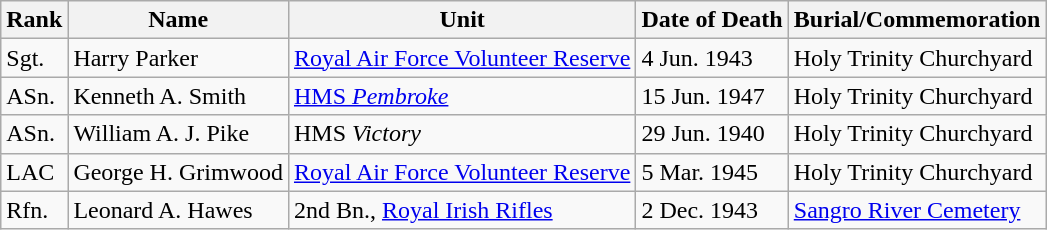<table class="wikitable">
<tr>
<th>Rank</th>
<th>Name</th>
<th>Unit</th>
<th>Date of Death</th>
<th>Burial/Commemoration</th>
</tr>
<tr>
<td>Sgt.</td>
<td>Harry Parker</td>
<td><a href='#'>Royal Air Force Volunteer Reserve</a></td>
<td>4 Jun. 1943</td>
<td>Holy Trinity Churchyard</td>
</tr>
<tr>
<td>ASn.</td>
<td>Kenneth A. Smith</td>
<td><a href='#'>HMS <em>Pembroke</em></a></td>
<td>15 Jun. 1947</td>
<td>Holy Trinity Churchyard</td>
</tr>
<tr>
<td>ASn.</td>
<td>William A. J. Pike</td>
<td>HMS <em>Victory</em></td>
<td>29 Jun. 1940</td>
<td>Holy Trinity Churchyard</td>
</tr>
<tr>
<td>LAC</td>
<td>George H. Grimwood</td>
<td><a href='#'>Royal Air Force Volunteer Reserve</a></td>
<td>5 Mar. 1945</td>
<td>Holy Trinity Churchyard</td>
</tr>
<tr>
<td>Rfn.</td>
<td>Leonard A. Hawes</td>
<td>2nd Bn., <a href='#'>Royal Irish Rifles</a></td>
<td>2 Dec. 1943</td>
<td><a href='#'>Sangro River Cemetery</a></td>
</tr>
</table>
